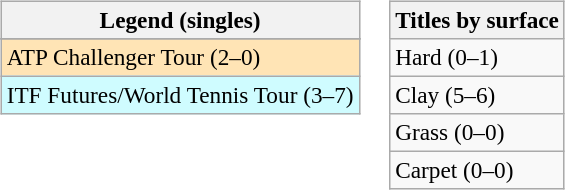<table>
<tr valign=top>
<td><br><table class=wikitable style=font-size:97%>
<tr>
<th>Legend (singles)</th>
</tr>
<tr bgcolor=e5d1cb>
</tr>
<tr bgcolor=moccasin>
<td>ATP Challenger Tour (2–0)</td>
</tr>
<tr bgcolor=cffcff>
<td>ITF Futures/World Tennis Tour (3–7)</td>
</tr>
</table>
</td>
<td><br><table class=wikitable style=font-size:97%>
<tr>
<th>Titles by surface</th>
</tr>
<tr>
<td>Hard (0–1)</td>
</tr>
<tr>
<td>Clay (5–6)</td>
</tr>
<tr>
<td>Grass (0–0)</td>
</tr>
<tr>
<td>Carpet (0–0)</td>
</tr>
</table>
</td>
</tr>
</table>
